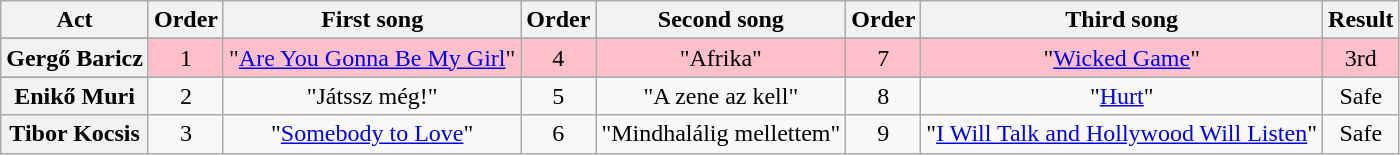<table class="wikitable" style="text-align:center;">
<tr>
<th scope="col">Act</th>
<th scope="col">Order</th>
<th scope="col">First song</th>
<th scope="col">Order</th>
<th scope="col">Second song</th>
<th scope="col">Order</th>
<th scope="col">Third song</th>
<th scope="col">Result</th>
</tr>
<tr>
</tr>
<tr bgcolor="pink">
<th scope="row">Gergő Baricz</th>
<td>1</td>
<td>"<a href='#'>Are You Gonna Be My Girl</a>"</td>
<td>4</td>
<td>"Afrika"</td>
<td>7</td>
<td>"<a href='#'>Wicked Game</a>"</td>
<td>3rd</td>
</tr>
<tr>
</tr>
<tr>
<th scope="row">Enikő Muri</th>
<td>2</td>
<td>"Játssz még!"</td>
<td>5</td>
<td>"A zene az kell"</td>
<td>8</td>
<td>"<a href='#'>Hurt</a>"</td>
<td>Safe</td>
</tr>
<tr>
<th scope="row">Tibor Kocsis</th>
<td>3</td>
<td>"<a href='#'>Somebody to Love</a>"</td>
<td>6</td>
<td>"Mindhalálig mellettem"</td>
<td>9</td>
<td>"<a href='#'>I Will Talk and Hollywood Will Listen</a>"</td>
<td>Safe</td>
</tr>
</table>
